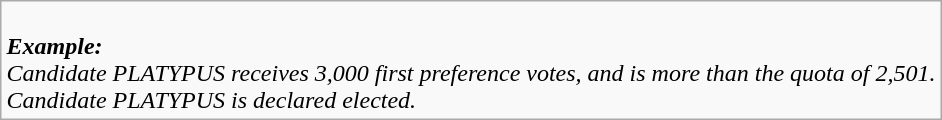<table class="wikitable" style="margin-left:auto; margin-right:auto;">
<tr>
<td><br><strong><em>Example:</em></strong><br><em>Candidate PLATYPUS receives 3,000 first preference votes, and is more than the quota of 2,501.<br>Candidate PLATYPUS is declared elected.</em></td>
</tr>
</table>
